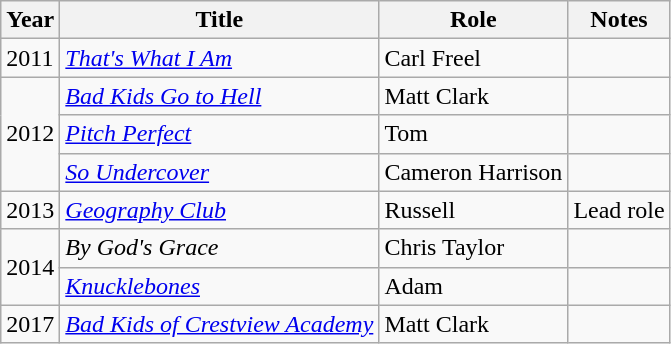<table class="wikitable sortable">
<tr>
<th>Year</th>
<th>Title</th>
<th>Role</th>
<th class="unsortable">Notes</th>
</tr>
<tr>
<td>2011</td>
<td><em><a href='#'>That's What I Am</a></em></td>
<td>Carl Freel</td>
<td></td>
</tr>
<tr>
<td rowspan=3>2012</td>
<td><em><a href='#'>Bad Kids Go to Hell</a></em></td>
<td>Matt Clark</td>
<td></td>
</tr>
<tr>
<td><em><a href='#'>Pitch Perfect</a></em></td>
<td>Tom</td>
<td></td>
</tr>
<tr>
<td><em><a href='#'>So Undercover</a></em></td>
<td>Cameron Harrison</td>
<td></td>
</tr>
<tr>
<td>2013</td>
<td><em><a href='#'>Geography Club</a></em></td>
<td>Russell</td>
<td>Lead role</td>
</tr>
<tr>
<td rowspan=2>2014</td>
<td><em>By God's Grace</em></td>
<td>Chris Taylor</td>
<td></td>
</tr>
<tr>
<td><em><a href='#'>Knucklebones</a></em></td>
<td>Adam</td>
<td></td>
</tr>
<tr>
<td>2017</td>
<td><em><a href='#'>Bad Kids of Crestview Academy</a></em></td>
<td>Matt Clark</td>
<td></td>
</tr>
</table>
